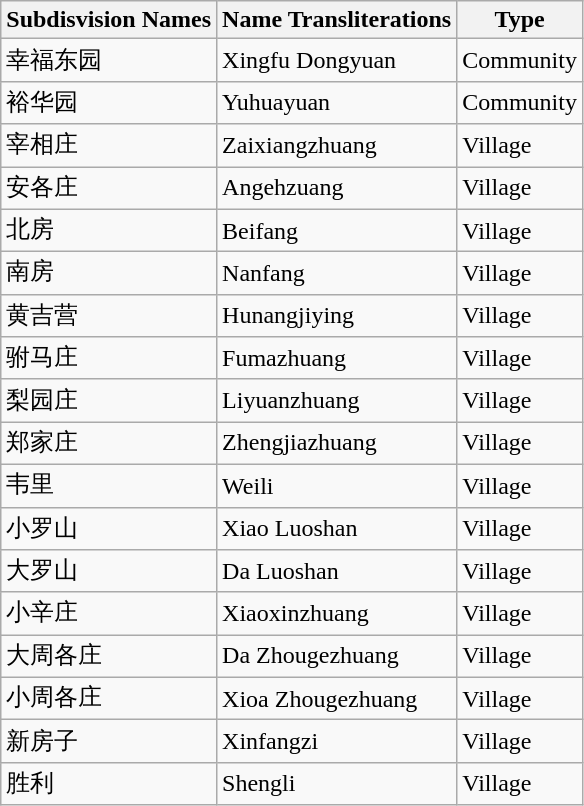<table class="wikitable sortable">
<tr>
<th>Subdisvision Names</th>
<th>Name Transliterations</th>
<th>Type</th>
</tr>
<tr>
<td>幸福东园</td>
<td>Xingfu Dongyuan</td>
<td>Community</td>
</tr>
<tr>
<td>裕华园</td>
<td>Yuhuayuan</td>
<td>Community</td>
</tr>
<tr>
<td>宰相庄</td>
<td>Zaixiangzhuang</td>
<td>Village</td>
</tr>
<tr>
<td>安各庄</td>
<td>Angehzuang</td>
<td>Village</td>
</tr>
<tr>
<td>北房</td>
<td>Beifang</td>
<td>Village</td>
</tr>
<tr>
<td>南房</td>
<td>Nanfang</td>
<td>Village</td>
</tr>
<tr>
<td>黄吉营</td>
<td>Hunangjiying</td>
<td>Village</td>
</tr>
<tr>
<td>驸马庄</td>
<td>Fumazhuang</td>
<td>Village</td>
</tr>
<tr>
<td>梨园庄</td>
<td>Liyuanzhuang</td>
<td>Village</td>
</tr>
<tr>
<td>郑家庄</td>
<td>Zhengjiazhuang</td>
<td>Village</td>
</tr>
<tr>
<td>韦里</td>
<td>Weili</td>
<td>Village</td>
</tr>
<tr>
<td>小罗山</td>
<td>Xiao Luoshan</td>
<td>Village</td>
</tr>
<tr>
<td>大罗山</td>
<td>Da Luoshan</td>
<td>Village</td>
</tr>
<tr>
<td>小辛庄</td>
<td>Xiaoxinzhuang</td>
<td>Village</td>
</tr>
<tr>
<td>大周各庄</td>
<td>Da Zhougezhuang</td>
<td>Village</td>
</tr>
<tr>
<td>小周各庄</td>
<td>Xioa Zhougezhuang</td>
<td>Village</td>
</tr>
<tr>
<td>新房子</td>
<td>Xinfangzi</td>
<td>Village</td>
</tr>
<tr>
<td>胜利</td>
<td>Shengli</td>
<td>Village</td>
</tr>
</table>
